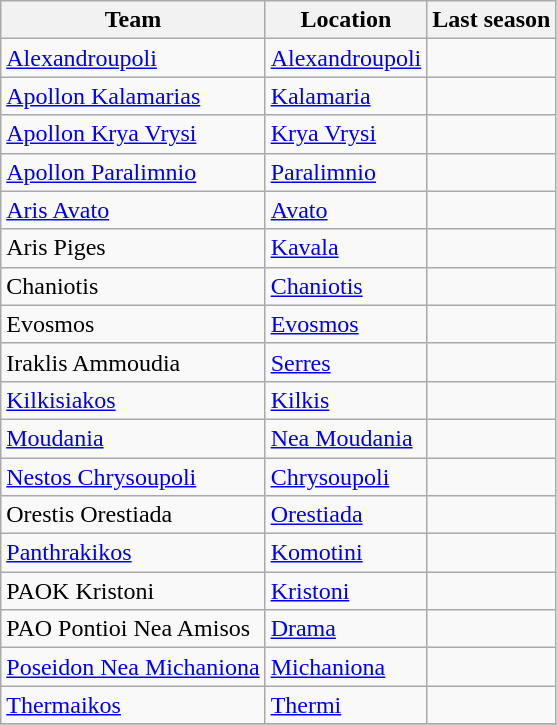<table class="wikitable sortable">
<tr>
<th>Team</th>
<th>Location</th>
<th>Last season</th>
</tr>
<tr>
<td><a href='#'>Alexandroupoli</a></td>
<td><a href='#'>Alexandroupoli</a></td>
<td></td>
</tr>
<tr>
<td><a href='#'>Apollon Kalamarias</a></td>
<td><a href='#'>Kalamaria</a></td>
<td></td>
</tr>
<tr>
<td><a href='#'>Apollon Krya Vrysi</a></td>
<td><a href='#'>Krya Vrysi</a></td>
<td></td>
</tr>
<tr>
<td><a href='#'>Apollon Paralimnio</a></td>
<td><a href='#'>Paralimnio</a></td>
<td></td>
</tr>
<tr>
<td><a href='#'>Aris Avato</a></td>
<td><a href='#'>Avato</a></td>
<td></td>
</tr>
<tr>
<td>Aris Piges</td>
<td><a href='#'>Kavala</a></td>
<td></td>
</tr>
<tr>
<td>Chaniotis</td>
<td><a href='#'>Chaniotis</a></td>
<td></td>
</tr>
<tr>
<td>Evosmos</td>
<td><a href='#'>Evosmos</a></td>
<td></td>
</tr>
<tr>
<td>Iraklis Ammoudia</td>
<td><a href='#'>Serres</a></td>
<td></td>
</tr>
<tr>
<td><a href='#'>Kilkisiakos</a></td>
<td><a href='#'>Kilkis</a></td>
<td></td>
</tr>
<tr>
<td><a href='#'>Moudania</a></td>
<td><a href='#'>Nea Moudania</a></td>
<td></td>
</tr>
<tr>
<td><a href='#'>Nestos Chrysoupoli</a></td>
<td><a href='#'>Chrysoupoli</a></td>
<td></td>
</tr>
<tr>
<td>Orestis Orestiada</td>
<td><a href='#'>Orestiada</a></td>
<td></td>
</tr>
<tr>
<td><a href='#'>Panthrakikos</a></td>
<td><a href='#'>Komotini</a></td>
<td></td>
</tr>
<tr>
<td>PAOK Kristoni</td>
<td><a href='#'>Kristoni</a></td>
<td></td>
</tr>
<tr>
<td>PAO Pontioi Nea Amisos</td>
<td><a href='#'>Drama</a></td>
<td></td>
</tr>
<tr>
<td><a href='#'>Poseidon Nea Michaniona</a></td>
<td><a href='#'>Michaniona</a></td>
<td></td>
</tr>
<tr>
<td><a href='#'>Thermaikos</a></td>
<td><a href='#'>Thermi</a></td>
<td></td>
</tr>
<tr>
</tr>
</table>
